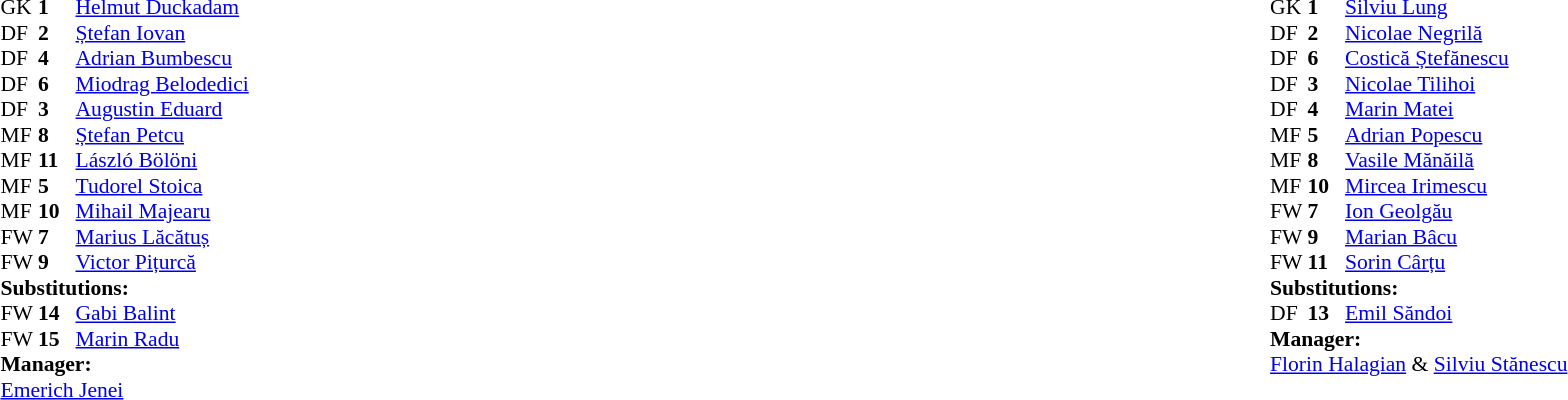<table style="width:100%;">
<tr>
<td style="vertical-align:top; width:50%;"><br><table style="font-size: 90%" cellspacing="0" cellpadding="0">
<tr>
<th width=25></th>
<th width=25></th>
</tr>
<tr>
<td>GK</td>
<td><strong>1</strong></td>
<td> <a href='#'>Helmut Duckadam</a></td>
</tr>
<tr>
<td>DF</td>
<td><strong>2</strong></td>
<td> <a href='#'>Ștefan Iovan</a></td>
</tr>
<tr>
<td>DF</td>
<td><strong>4</strong></td>
<td> <a href='#'>Adrian Bumbescu</a></td>
</tr>
<tr>
<td>DF</td>
<td><strong>6</strong></td>
<td> <a href='#'>Miodrag Belodedici</a></td>
</tr>
<tr>
<td>DF</td>
<td><strong>3</strong></td>
<td> <a href='#'>Augustin Eduard</a></td>
</tr>
<tr>
<td>MF</td>
<td><strong>8</strong></td>
<td> <a href='#'>Ștefan Petcu</a></td>
</tr>
<tr>
<td>MF</td>
<td><strong>11</strong></td>
<td> <a href='#'>László Bölöni</a></td>
</tr>
<tr>
<td>MF</td>
<td><strong>5</strong></td>
<td> <a href='#'>Tudorel Stoica</a></td>
</tr>
<tr>
<td>MF</td>
<td><strong>10</strong></td>
<td> <a href='#'>Mihail Majearu</a> </td>
</tr>
<tr>
<td>FW</td>
<td><strong>7</strong></td>
<td> <a href='#'>Marius Lăcătuș</a> </td>
</tr>
<tr>
<td>FW</td>
<td><strong>9</strong></td>
<td> <a href='#'>Victor Pițurcă</a></td>
</tr>
<tr>
<td colspan=3><strong>Substitutions:</strong></td>
</tr>
<tr>
<td>FW</td>
<td><strong>14</strong></td>
<td> <a href='#'>Gabi Balint</a> </td>
</tr>
<tr>
<td>FW</td>
<td><strong>15</strong></td>
<td> <a href='#'>Marin Radu</a> </td>
</tr>
<tr>
<td colspan=3><strong>Manager:</strong></td>
</tr>
<tr>
<td colspan=4> <a href='#'>Emerich Jenei</a></td>
</tr>
</table>
</td>
<td valign="top"></td>
<td style="vertical-align:top; width:50%;"><br><table cellspacing="0" cellpadding="0" style="font-size:90%; margin:auto;">
<tr>
<th width=25></th>
<th width=25></th>
</tr>
<tr>
<td>GK</td>
<td><strong>1</strong></td>
<td> <a href='#'>Silviu Lung</a></td>
</tr>
<tr>
<td>DF</td>
<td><strong>2</strong></td>
<td> <a href='#'>Nicolae Negrilă</a></td>
</tr>
<tr>
<td>DF</td>
<td><strong>6</strong></td>
<td> <a href='#'>Costică Ștefănescu</a></td>
</tr>
<tr>
<td>DF</td>
<td><strong>3</strong></td>
<td> <a href='#'>Nicolae Tilihoi</a> </td>
</tr>
<tr>
<td>DF</td>
<td><strong>4</strong></td>
<td> <a href='#'>Marin Matei</a></td>
</tr>
<tr>
<td>MF</td>
<td><strong>5</strong></td>
<td> <a href='#'>Adrian Popescu</a></td>
</tr>
<tr>
<td>MF</td>
<td><strong>8</strong></td>
<td> <a href='#'>Vasile Mănăilă</a></td>
</tr>
<tr>
<td>MF</td>
<td><strong>10</strong></td>
<td> <a href='#'>Mircea Irimescu</a> </td>
</tr>
<tr>
<td>FW</td>
<td><strong>7</strong></td>
<td> <a href='#'>Ion Geolgău</a> </td>
</tr>
<tr>
<td>FW</td>
<td><strong>9</strong></td>
<td> <a href='#'>Marian Bâcu</a></td>
</tr>
<tr>
<td>FW</td>
<td><strong>11</strong></td>
<td> <a href='#'>Sorin Cârțu</a></td>
</tr>
<tr>
<td colspan=3><strong>Substitutions:</strong></td>
</tr>
<tr>
<td>DF</td>
<td><strong>13</strong></td>
<td> <a href='#'>Emil Săndoi</a> </td>
</tr>
<tr>
<td colspan=3><strong>Manager:</strong></td>
</tr>
<tr>
<td colspan=4> <a href='#'>Florin Halagian</a> &  <a href='#'>Silviu Stănescu</a></td>
</tr>
</table>
</td>
</tr>
</table>
